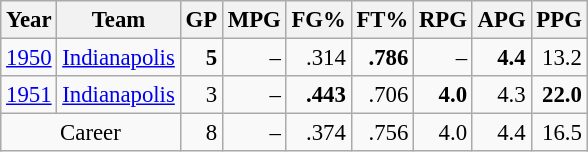<table class="wikitable sortable" style="font-size:95%; text-align:right;">
<tr>
<th>Year</th>
<th>Team</th>
<th>GP</th>
<th>MPG</th>
<th>FG%</th>
<th>FT%</th>
<th>RPG</th>
<th>APG</th>
<th>PPG</th>
</tr>
<tr>
<td style="text-align:left;"><a href='#'>1950</a></td>
<td style="text-align:left;"><a href='#'>Indianapolis</a></td>
<td><strong>5</strong></td>
<td>–</td>
<td>.314</td>
<td><strong>.786</strong></td>
<td>–</td>
<td><strong>4.4</strong></td>
<td>13.2</td>
</tr>
<tr>
<td style="text-align:left;"><a href='#'>1951</a></td>
<td style="text-align:left;"><a href='#'>Indianapolis</a></td>
<td>3</td>
<td>–</td>
<td><strong>.443</strong></td>
<td>.706</td>
<td><strong>4.0</strong></td>
<td>4.3</td>
<td><strong>22.0</strong></td>
</tr>
<tr class="sortbottom">
<td colspan="2" style="text-align:center;">Career</td>
<td>8</td>
<td>–</td>
<td>.374</td>
<td>.756</td>
<td>4.0</td>
<td>4.4</td>
<td>16.5</td>
</tr>
</table>
